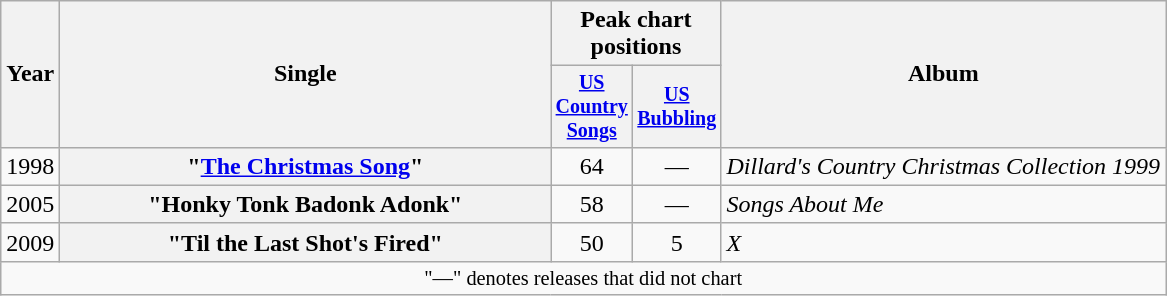<table class="wikitable plainrowheaders" style="text-align:center;">
<tr>
<th rowspan="2">Year</th>
<th rowspan="2" style="width:20em;">Single</th>
<th colspan="2">Peak chart<br>positions</th>
<th rowspan="2">Album</th>
</tr>
<tr style="font-size:smaller;">
<th width="45"><a href='#'>US Country Songs</a><br></th>
<th width="45"><a href='#'>US Bubbling</a><br></th>
</tr>
<tr>
<td>1998</td>
<th scope="row">"<a href='#'>The Christmas Song</a>"</th>
<td>64</td>
<td>—</td>
<td align="left"><em>Dillard's Country Christmas Collection 1999</em></td>
</tr>
<tr>
<td>2005</td>
<th scope="row">"Honky Tonk Badonk Adonk"</th>
<td>58</td>
<td>—</td>
<td align="left"><em>Songs About Me</em></td>
</tr>
<tr>
<td>2009</td>
<th scope="row">"Til the Last Shot's Fired"</th>
<td>50</td>
<td>5</td>
<td align="left"><em>X</em></td>
</tr>
<tr>
<td colspan="5" style="font-size:85%">"—" denotes releases that did not chart</td>
</tr>
</table>
